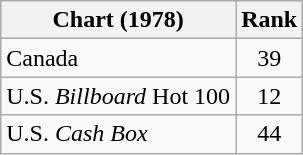<table class="wikitable sortable">
<tr>
<th align="left">Chart (1978)</th>
<th style="text-align:center;">Rank</th>
</tr>
<tr>
<td>Canada </td>
<td style="text-align:center;">39</td>
</tr>
<tr>
<td>U.S. <em>Billboard</em> Hot 100 </td>
<td style="text-align:center;">12</td>
</tr>
<tr>
<td>U.S. <em>Cash Box</em> </td>
<td style="text-align:center;">44</td>
</tr>
</table>
